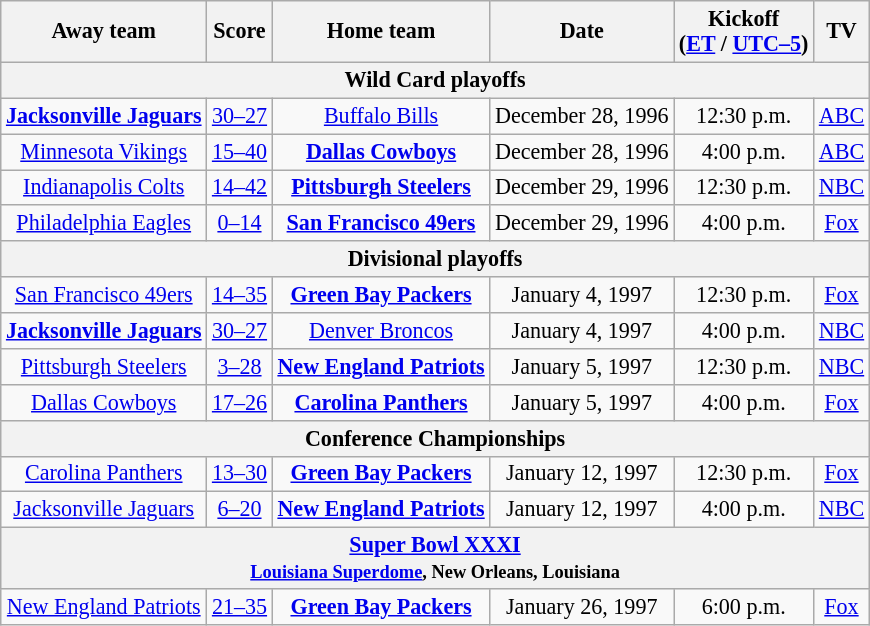<table class="wikitable" style="font-size:92%; text-align:center;">
<tr>
<th>Away team</th>
<th>Score</th>
<th>Home team</th>
<th>Date</th>
<th>Kickoff<br>(<a href='#'>ET</a> / <a href='#'>UTC–5</a>)</th>
<th>TV</th>
</tr>
<tr>
<th colspan="6">Wild Card playoffs</th>
</tr>
<tr>
<td><strong><a href='#'>Jacksonville Jaguars</a></strong></td>
<td><a href='#'>30–27</a></td>
<td><a href='#'>Buffalo Bills</a></td>
<td>December 28, 1996</td>
<td>12:30 p.m.</td>
<td><a href='#'>ABC</a></td>
</tr>
<tr>
<td><a href='#'>Minnesota Vikings</a></td>
<td><a href='#'>15–40</a></td>
<td><strong><a href='#'>Dallas Cowboys</a></strong></td>
<td>December 28, 1996</td>
<td>4:00 p.m.</td>
<td><a href='#'>ABC</a></td>
</tr>
<tr>
<td><a href='#'>Indianapolis Colts</a></td>
<td><a href='#'>14–42</a></td>
<td><strong><a href='#'>Pittsburgh Steelers</a></strong></td>
<td>December 29, 1996</td>
<td>12:30 p.m.</td>
<td><a href='#'>NBC</a></td>
</tr>
<tr>
<td><a href='#'>Philadelphia Eagles</a></td>
<td><a href='#'>0–14</a></td>
<td><strong><a href='#'>San Francisco 49ers</a></strong></td>
<td>December 29, 1996</td>
<td>4:00 p.m.</td>
<td><a href='#'>Fox</a></td>
</tr>
<tr>
<th colspan="6">Divisional playoffs</th>
</tr>
<tr>
<td><a href='#'>San Francisco 49ers</a></td>
<td><a href='#'>14–35</a></td>
<td><strong><a href='#'>Green Bay Packers</a></strong></td>
<td>January 4, 1997</td>
<td>12:30 p.m.</td>
<td><a href='#'>Fox</a></td>
</tr>
<tr>
<td><strong><a href='#'>Jacksonville Jaguars</a></strong></td>
<td><a href='#'>30–27</a></td>
<td><a href='#'>Denver Broncos</a></td>
<td>January 4, 1997</td>
<td>4:00 p.m.</td>
<td><a href='#'>NBC</a></td>
</tr>
<tr>
<td><a href='#'>Pittsburgh Steelers</a></td>
<td><a href='#'>3–28</a></td>
<td><strong><a href='#'>New England Patriots</a></strong></td>
<td>January 5, 1997</td>
<td>12:30 p.m.</td>
<td><a href='#'>NBC</a></td>
</tr>
<tr>
<td><a href='#'>Dallas Cowboys</a></td>
<td><a href='#'>17–26</a></td>
<td><strong><a href='#'>Carolina Panthers</a></strong></td>
<td>January 5, 1997</td>
<td>4:00 p.m.</td>
<td><a href='#'>Fox</a></td>
</tr>
<tr>
<th colspan="6">Conference Championships</th>
</tr>
<tr>
<td><a href='#'>Carolina Panthers</a></td>
<td><a href='#'>13–30</a></td>
<td><strong><a href='#'>Green Bay Packers</a></strong></td>
<td>January 12, 1997</td>
<td>12:30 p.m.</td>
<td><a href='#'>Fox</a></td>
</tr>
<tr>
<td><a href='#'>Jacksonville Jaguars</a></td>
<td><a href='#'>6–20</a></td>
<td><strong><a href='#'>New England Patriots</a></strong></td>
<td>January 12, 1997</td>
<td>4:00 p.m.</td>
<td><a href='#'>NBC</a></td>
</tr>
<tr>
<th colspan="6"><a href='#'>Super Bowl XXXI</a><br><small><a href='#'>Louisiana Superdome</a>, New Orleans, Louisiana</small></th>
</tr>
<tr>
<td><a href='#'>New England Patriots</a></td>
<td><a href='#'>21–35</a></td>
<td><strong><a href='#'>Green Bay Packers</a></strong></td>
<td>January 26, 1997</td>
<td>6:00 p.m.</td>
<td><a href='#'>Fox</a></td>
</tr>
</table>
